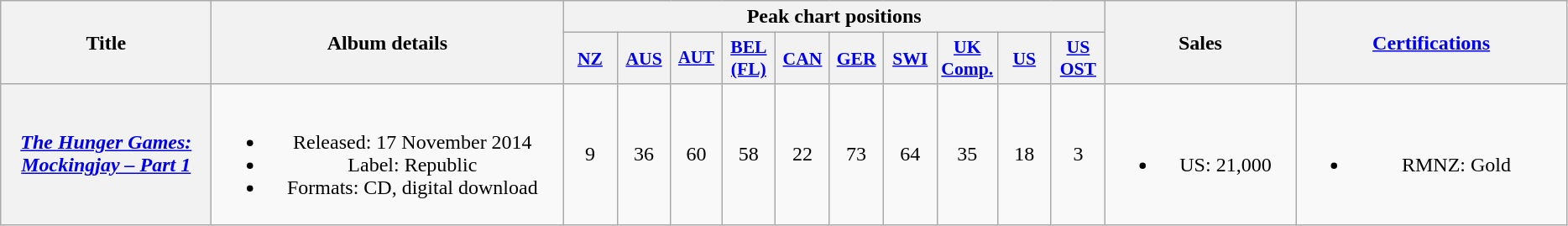<table class="wikitable plainrowheaders" style="text-align:center;">
<tr>
<th scope="col" rowspan="2" style="width:10em;">Title</th>
<th scope="col" rowspan="2" style="width:17em;">Album details</th>
<th scope="col" colspan="10">Peak chart positions</th>
<th scope="col" rowspan="2" style="width:9em;">Sales</th>
<th scope="col" rowspan="2" style="width:13em;"><a href='#'>Certifications</a></th>
</tr>
<tr>
<th scope="col" style="width:2.5em;font-size:90%;"><a href='#'>NZ</a><br></th>
<th scope="col" style="width:2.5em;font-size:90%;"><a href='#'>AUS</a><br></th>
<th scope="col" style="width:2.5em; font-size:85%;"><a href='#'>AUT</a><br></th>
<th scope="col" style="width:2.5em;font-size:90%;"><a href='#'>BEL<br>(FL)</a><br></th>
<th scope="col" style="width:2.5em;font-size:90%;"><a href='#'>CAN</a><br></th>
<th scope="col" style="width:2.5em;font-size:90%;"><a href='#'>GER</a><br></th>
<th scope="col" style="width:2.5em;font-size:90%;"><a href='#'>SWI</a><br></th>
<th scope="col" style="width:2.5em;font-size:90%;"><a href='#'>UK Comp.</a><br></th>
<th scope="col" style="width:2.5em;font-size:90%;"><a href='#'>US</a><br></th>
<th scope="col" style="width:2.5em;font-size:90%;"><a href='#'>US OST</a><br></th>
</tr>
<tr>
<th scope="row"><em><a href='#'>The Hunger Games: Mockingjay – Part 1</a></em><br></th>
<td><br><ul><li>Released: 17 November 2014</li><li>Label: Republic</li><li>Formats: CD, digital download</li></ul></td>
<td>9</td>
<td>36</td>
<td>60</td>
<td>58</td>
<td>22</td>
<td>73</td>
<td>64</td>
<td>35</td>
<td>18</td>
<td>3</td>
<td><br><ul><li>US: 21,000</li></ul></td>
<td><br><ul><li>RMNZ: Gold</li></ul></td>
</tr>
</table>
